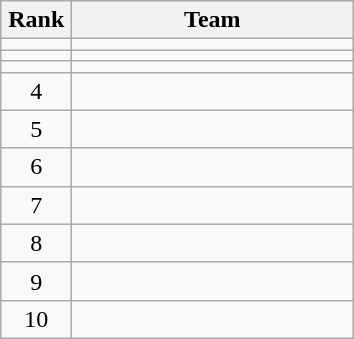<table class="wikitable" style="text-align: center;">
<tr>
<th width=40>Rank</th>
<th width=180>Team</th>
</tr>
<tr>
<td></td>
<td style="text-align:left;"></td>
</tr>
<tr>
<td></td>
<td style="text-align:left;"></td>
</tr>
<tr>
<td></td>
<td style="text-align:left;"></td>
</tr>
<tr>
<td>4</td>
<td style="text-align:left;"></td>
</tr>
<tr>
<td>5</td>
<td style="text-align:left;"></td>
</tr>
<tr>
<td>6</td>
<td style="text-align:left;"></td>
</tr>
<tr>
<td>7</td>
<td style="text-align:left;"></td>
</tr>
<tr>
<td>8</td>
<td style="text-align:left;"></td>
</tr>
<tr>
<td>9</td>
<td style="text-align:left;"></td>
</tr>
<tr>
<td>10</td>
<td style="text-align:left;"></td>
</tr>
</table>
